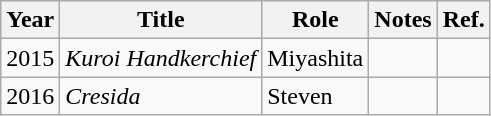<table class="wikitable">
<tr>
<th>Year</th>
<th>Title</th>
<th>Role</th>
<th>Notes</th>
<th>Ref.</th>
</tr>
<tr>
<td>2015</td>
<td><em>Kuroi Handkerchief</em></td>
<td>Miyashita</td>
<td></td>
<td></td>
</tr>
<tr>
<td>2016</td>
<td><em>Cresida</em></td>
<td>Steven</td>
<td></td>
<td></td>
</tr>
</table>
